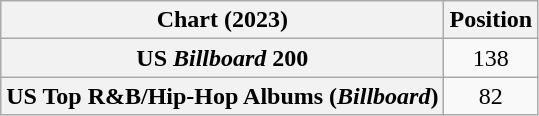<table class="wikitable sortable plainrowheaders" style="text-align:center">
<tr>
<th scope="col">Chart (2023)</th>
<th scope="col">Position</th>
</tr>
<tr>
<th scope="row">US <em>Billboard</em> 200</th>
<td>138</td>
</tr>
<tr>
<th scope="row">US Top R&B/Hip-Hop Albums (<em>Billboard</em>)</th>
<td>82</td>
</tr>
</table>
